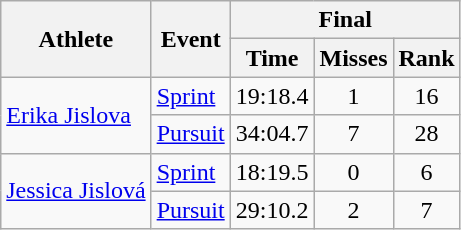<table class="wikitable">
<tr>
<th rowspan="2">Athlete</th>
<th rowspan="2">Event</th>
<th colspan="3">Final</th>
</tr>
<tr>
<th>Time</th>
<th>Misses</th>
<th>Rank</th>
</tr>
<tr>
<td rowspan="2"><a href='#'>Erika Jislova</a></td>
<td><a href='#'>Sprint</a></td>
<td align="center">19:18.4</td>
<td align="center">1</td>
<td align="center">16</td>
</tr>
<tr>
<td><a href='#'>Pursuit</a></td>
<td align="center">34:04.7</td>
<td align="center">7</td>
<td align="center">28</td>
</tr>
<tr>
<td rowspan="2"><a href='#'>Jessica Jislová</a></td>
<td><a href='#'>Sprint</a></td>
<td align="center">18:19.5</td>
<td align="center">0</td>
<td align="center">6</td>
</tr>
<tr>
<td><a href='#'>Pursuit</a></td>
<td align="center">29:10.2</td>
<td align="center">2</td>
<td align="center">7</td>
</tr>
</table>
